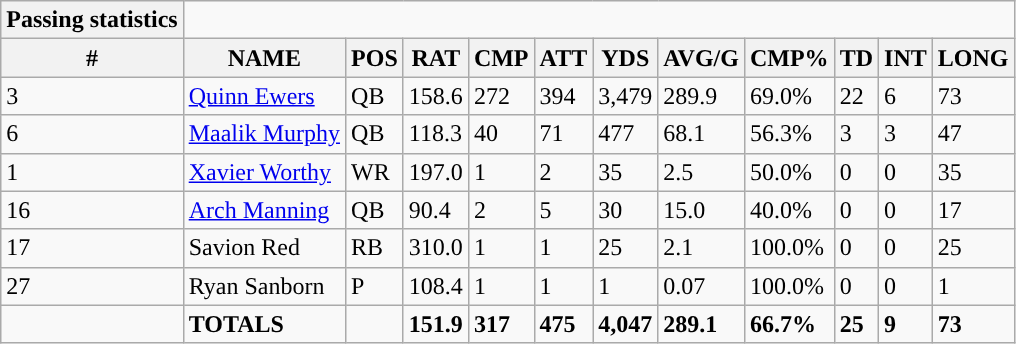<table class="wikitable">
<tr>
<th style="text-align:center; ">Passing statistics</th>
</tr>
<tr>
<th>#</th>
<th>NAME</th>
<th>POS</th>
<th>RAT</th>
<th>CMP</th>
<th>ATT</th>
<th>YDS</th>
<th>AVG/G</th>
<th>CMP%</th>
<th>TD</th>
<th>INT</th>
<th>LONG</th>
</tr>
<tr>
<td>3</td>
<td><a href='#'>Quinn Ewers</a></td>
<td>QB</td>
<td>158.6</td>
<td>272</td>
<td>394</td>
<td>3,479</td>
<td>289.9</td>
<td>69.0%</td>
<td>22</td>
<td>6</td>
<td>73</td>
</tr>
<tr>
<td>6</td>
<td><a href='#'>Maalik Murphy</a></td>
<td>QB</td>
<td>118.3</td>
<td>40</td>
<td>71</td>
<td>477</td>
<td>68.1</td>
<td>56.3%</td>
<td>3</td>
<td>3</td>
<td>47</td>
</tr>
<tr>
<td>1</td>
<td><a href='#'>Xavier Worthy</a></td>
<td>WR</td>
<td>197.0</td>
<td>1</td>
<td>2</td>
<td>35</td>
<td>2.5</td>
<td>50.0%</td>
<td>0</td>
<td>0</td>
<td>35</td>
</tr>
<tr>
<td>16</td>
<td><a href='#'>Arch Manning</a></td>
<td>QB</td>
<td>90.4</td>
<td>2</td>
<td>5</td>
<td>30</td>
<td>15.0</td>
<td>40.0%</td>
<td>0</td>
<td>0</td>
<td>17</td>
</tr>
<tr>
<td>17</td>
<td>Savion Red</td>
<td>RB</td>
<td>310.0</td>
<td>1</td>
<td>1</td>
<td>25</td>
<td>2.1</td>
<td>100.0%</td>
<td>0</td>
<td>0</td>
<td>25</td>
</tr>
<tr>
<td>27</td>
<td>Ryan Sanborn</td>
<td>P</td>
<td>108.4</td>
<td>1</td>
<td>1</td>
<td>1</td>
<td>0.07</td>
<td>100.0%</td>
<td>0</td>
<td>0</td>
<td>1</td>
</tr>
<tr>
<td></td>
<td><strong>TOTALS</strong></td>
<td></td>
<td><strong>151.9</strong></td>
<td><strong>317</strong></td>
<td><strong>475</strong></td>
<td><strong>4,047</strong></td>
<td><strong>289.1</strong></td>
<td><strong>66.7%</strong></td>
<td><strong>25</strong></td>
<td><strong>9</strong></td>
<td><strong>73</strong></td>
</tr>
</table>
